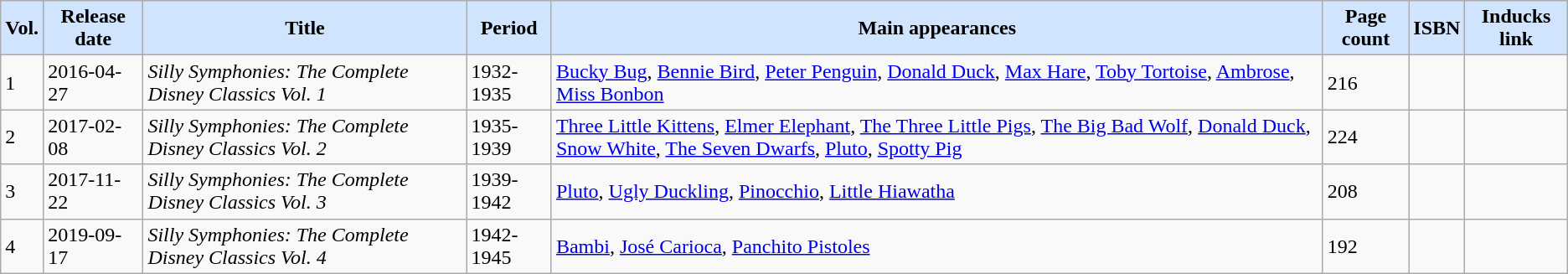<table class="wikitable sortable">
<tr>
<th style="background-color:#D0E4FE" data-sort-type-"number">Vol.</th>
<th style="background-color:#D0E4FE">Release date</th>
<th style="background-color:#D0E4FE">Title</th>
<th style="background-color:#D0E4FE">Period</th>
<th style="background-color:#D0E4FE">Main appearances</th>
<th style="background-color:#D0E4FE">Page count</th>
<th style="background-color:#D0E4FE">ISBN</th>
<th style="background-color:#D0E4FE">Inducks link</th>
</tr>
<tr>
<td>1</td>
<td>2016-04-27</td>
<td><em>Silly Symphonies: The Complete Disney Classics Vol. 1</em></td>
<td>1932-1935</td>
<td><a href='#'>Bucky Bug</a>, <a href='#'>Bennie Bird</a>, <a href='#'>Peter Penguin</a>, <a href='#'>Donald Duck</a>, <a href='#'>Max Hare</a>, <a href='#'>Toby Tortoise</a>, <a href='#'>Ambrose</a>, <a href='#'>Miss Bonbon</a></td>
<td>216</td>
<td></td>
<td></td>
</tr>
<tr>
<td>2</td>
<td>2017-02-08</td>
<td><em>Silly Symphonies: The Complete Disney Classics Vol. 2</em></td>
<td>1935-1939</td>
<td><a href='#'>Three Little Kittens</a>, <a href='#'>Elmer Elephant</a>, <a href='#'>The Three Little Pigs</a>, <a href='#'>The Big Bad Wolf</a>, <a href='#'>Donald Duck</a>, <a href='#'>Snow White</a>, <a href='#'>The Seven Dwarfs</a>, <a href='#'>Pluto</a>, <a href='#'>Spotty Pig</a></td>
<td>224</td>
<td></td>
<td></td>
</tr>
<tr>
<td>3</td>
<td>2017-11-22</td>
<td><em>Silly Symphonies: The Complete Disney Classics Vol. 3</em></td>
<td>1939-1942</td>
<td><a href='#'>Pluto</a>, <a href='#'>Ugly Duckling</a>, <a href='#'>Pinocchio</a>, <a href='#'>Little Hiawatha</a></td>
<td>208</td>
<td></td>
<td></td>
</tr>
<tr>
<td>4</td>
<td>2019-09-17</td>
<td><em>Silly Symphonies: The Complete Disney Classics Vol. 4</em></td>
<td>1942-1945</td>
<td><a href='#'>Bambi</a>, <a href='#'>José Carioca</a>, <a href='#'>Panchito Pistoles</a></td>
<td>192</td>
<td></td>
<td></td>
</tr>
</table>
